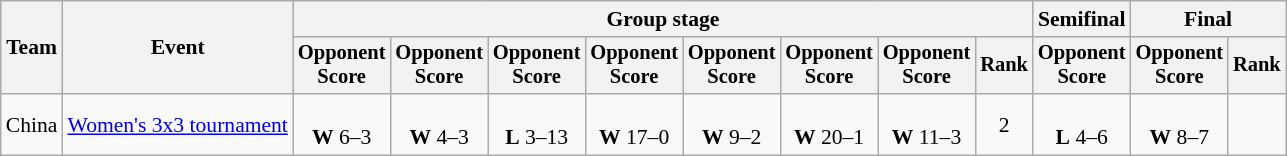<table class="wikitable" style="font-size:90%">
<tr>
<th rowspan=2>Team</th>
<th rowspan=2>Event</th>
<th colspan=8>Group stage</th>
<th>Semifinal</th>
<th colspan=2>Final</th>
</tr>
<tr style="font-size:95%">
<th>Opponent<br>Score</th>
<th>Opponent<br>Score</th>
<th>Opponent<br>Score</th>
<th>Opponent<br>Score</th>
<th>Opponent<br>Score</th>
<th>Opponent<br>Score</th>
<th>Opponent<br>Score</th>
<th>Rank</th>
<th>Opponent<br>Score</th>
<th>Opponent<br>Score</th>
<th>Rank</th>
</tr>
<tr align=center>
<td align=left>China</td>
<td align=left><a href='#'>Women's 3x3 tournament</a></td>
<td><br><strong>W</strong> 6–3</td>
<td><br><strong>W</strong> 4–3</td>
<td><br><strong>L</strong> 3–13</td>
<td><br><strong>W</strong> 17–0</td>
<td><br><strong>W</strong> 9–2</td>
<td><br><strong>W</strong> 20–1</td>
<td><br><strong>W</strong> 11–3</td>
<td>2</td>
<td><br><strong>L</strong> 4–6</td>
<td><br><strong>W</strong> 8–7</td>
<td></td>
</tr>
</table>
